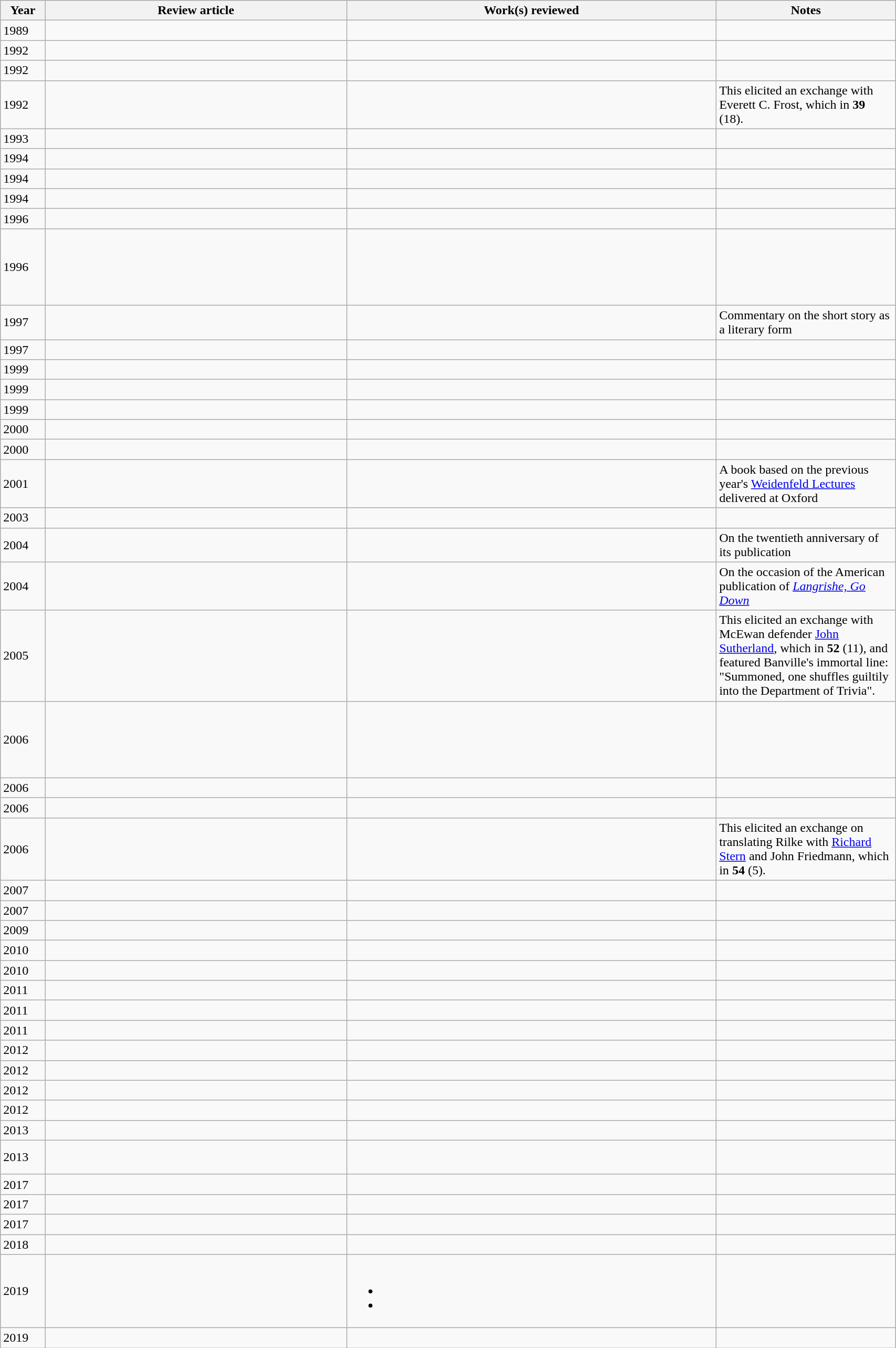<table class="wikitable sortable" style="width:90%;">
<tr>
<th style="width:5%;">Year</th>
<th class="unsortable">Review article</th>
<th class="unsortable">Work(s) reviewed</th>
<th style="width:20%;" class="unsortable">Notes</th>
</tr>
<tr>
<td>1989</td>
<td></td>
<td></td>
<td></td>
</tr>
<tr>
<td>1992</td>
<td></td>
<td><br></td>
<td></td>
</tr>
<tr>
<td>1992</td>
<td></td>
<td></td>
<td></td>
</tr>
<tr>
<td>1992</td>
<td></td>
<td></td>
<td>This elicited an exchange with Everett C. Frost, which  in <strong>39</strong> (18).</td>
</tr>
<tr>
<td>1993</td>
<td></td>
<td></td>
<td></td>
</tr>
<tr>
<td>1994</td>
<td></td>
<td></td>
<td></td>
</tr>
<tr>
<td>1994</td>
<td></td>
<td></td>
<td></td>
</tr>
<tr>
<td>1994</td>
<td></td>
<td></td>
<td></td>
</tr>
<tr>
<td>1996</td>
<td></td>
<td></td>
<td></td>
</tr>
<tr>
<td>1996</td>
<td></td>
<td><br><br><br><br><br></td>
<td></td>
</tr>
<tr>
<td>1997</td>
<td></td>
<td><br></td>
<td>Commentary on the short story as a literary form</td>
</tr>
<tr>
<td>1997</td>
<td></td>
<td></td>
<td></td>
</tr>
<tr>
<td>1999</td>
<td></td>
<td></td>
<td></td>
</tr>
<tr>
<td>1999</td>
<td></td>
<td></td>
<td></td>
</tr>
<tr>
<td>1999</td>
<td></td>
<td></td>
<td></td>
</tr>
<tr>
<td>2000</td>
<td></td>
<td></td>
<td></td>
</tr>
<tr>
<td>2000</td>
<td></td>
<td></td>
<td></td>
</tr>
<tr>
<td>2001</td>
<td></td>
<td></td>
<td>A book based on the previous year's <a href='#'>Weidenfeld Lectures</a> delivered at Oxford</td>
</tr>
<tr>
<td>2003</td>
<td></td>
<td></td>
<td></td>
</tr>
<tr>
<td>2004</td>
<td></td>
<td></td>
<td>On the twentieth anniversary of its publication</td>
</tr>
<tr>
<td>2004</td>
<td></td>
<td><br><br></td>
<td>On the occasion of the American publication of <em><a href='#'>Langrishe, Go Down</a></em></td>
</tr>
<tr>
<td>2005</td>
<td></td>
<td></td>
<td>This elicited an exchange with McEwan defender <a href='#'>John Sutherland</a>, which  in <strong>52</strong> (11), and featured Banville's immortal line: "Summoned, one shuffles guiltily into the Department of Trivia".</td>
</tr>
<tr>
<td>2006</td>
<td></td>
<td><br><br><br><br><br></td>
<td></td>
</tr>
<tr>
<td>2006</td>
<td></td>
<td></td>
<td></td>
</tr>
<tr>
<td>2006</td>
<td></td>
<td></td>
<td></td>
</tr>
<tr>
<td>2006</td>
<td></td>
<td></td>
<td>This elicited an exchange on translating Rilke with <a href='#'>Richard Stern</a> and John Friedmann, which  in <strong>54</strong> (5).</td>
</tr>
<tr>
<td>2007</td>
<td></td>
<td></td>
<td></td>
</tr>
<tr>
<td>2007</td>
<td></td>
<td></td>
<td></td>
</tr>
<tr>
<td>2009</td>
<td></td>
<td></td>
<td></td>
</tr>
<tr>
<td>2010</td>
<td></td>
<td></td>
<td></td>
</tr>
<tr>
<td>2010</td>
<td></td>
<td></td>
<td></td>
</tr>
<tr>
<td>2011</td>
<td></td>
<td></td>
<td></td>
</tr>
<tr>
<td>2011</td>
<td></td>
<td></td>
<td></td>
</tr>
<tr>
<td>2011</td>
<td></td>
<td></td>
<td></td>
</tr>
<tr>
<td>2012</td>
<td></td>
<td></td>
<td></td>
</tr>
<tr>
<td>2012</td>
<td></td>
<td></td>
<td></td>
</tr>
<tr>
<td>2012</td>
<td></td>
<td></td>
<td></td>
</tr>
<tr>
<td>2012</td>
<td></td>
<td></td>
<td></td>
</tr>
<tr>
<td>2013</td>
<td></td>
<td></td>
<td></td>
</tr>
<tr>
<td>2013</td>
<td></td>
<td><br><br></td>
<td></td>
</tr>
<tr>
<td>2017</td>
<td></td>
<td></td>
<td></td>
</tr>
<tr>
<td>2017</td>
<td></td>
<td></td>
<td></td>
</tr>
<tr>
<td>2017</td>
<td></td>
<td></td>
<td></td>
</tr>
<tr>
<td>2018</td>
<td></td>
<td></td>
<td></td>
</tr>
<tr>
<td>2019</td>
<td></td>
<td><br><ul><li></li><li></li></ul></td>
<td></td>
</tr>
<tr>
<td>2019</td>
<td></td>
<td></td>
<td></td>
</tr>
</table>
